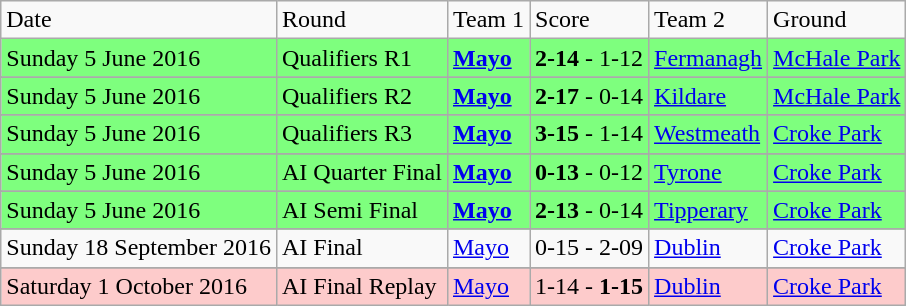<table class="wikitable">
<tr>
<td>Date</td>
<td>Round</td>
<td>Team 1</td>
<td>Score</td>
<td>Team 2</td>
<td>Ground</td>
</tr>
<tr style="background:#7eff7e;">
<td>Sunday 5 June 2016</td>
<td>Qualifiers R1</td>
<td> <strong><a href='#'>Mayo</a></strong></td>
<td><strong>2-14</strong> - 1-12</td>
<td> <a href='#'>Fermanagh</a></td>
<td><a href='#'>McHale Park</a></td>
</tr>
<tr>
</tr>
<tr style="background:#7eff7e;">
<td>Sunday 5 June 2016</td>
<td>Qualifiers R2</td>
<td> <strong><a href='#'>Mayo</a></strong></td>
<td><strong>2-17</strong> - 0-14</td>
<td> <a href='#'>Kildare</a></td>
<td><a href='#'>McHale Park</a></td>
</tr>
<tr>
</tr>
<tr style="background:#7eff7e;">
<td>Sunday 5 June 2016</td>
<td>Qualifiers R3</td>
<td> <strong><a href='#'>Mayo</a></strong></td>
<td><strong>3-15</strong> - 1-14</td>
<td> <a href='#'>Westmeath</a></td>
<td><a href='#'>Croke Park</a></td>
</tr>
<tr>
</tr>
<tr style="background:#7eff7e;">
<td>Sunday 5 June 2016</td>
<td>AI Quarter Final</td>
<td> <strong><a href='#'>Mayo</a></strong></td>
<td><strong>0-13</strong> - 0-12</td>
<td> <a href='#'>Tyrone</a></td>
<td><a href='#'>Croke Park</a></td>
</tr>
<tr>
</tr>
<tr style="background:#7eff7e;">
<td>Sunday 5 June 2016</td>
<td>AI Semi Final</td>
<td> <strong><a href='#'>Mayo</a></strong></td>
<td><strong>2-13</strong> - 0-14</td>
<td> <a href='#'>Tipperary</a></td>
<td><a href='#'>Croke Park</a></td>
</tr>
<tr>
</tr>
<tr style="background:#;">
<td>Sunday 18 September 2016</td>
<td>AI Final</td>
<td> <a href='#'>Mayo</a></td>
<td>0-15 - 2-09</td>
<td> <a href='#'>Dublin</a></td>
<td><a href='#'>Croke Park</a></td>
</tr>
<tr>
</tr>
<tr style="background:#fdcbcb;">
<td>Saturday 1 October 2016</td>
<td>AI Final Replay</td>
<td> <a href='#'>Mayo</a></td>
<td>1-14 - <strong>1-15</strong></td>
<td> <a href='#'>Dublin</a></td>
<td><a href='#'>Croke Park</a></td>
</tr>
</table>
